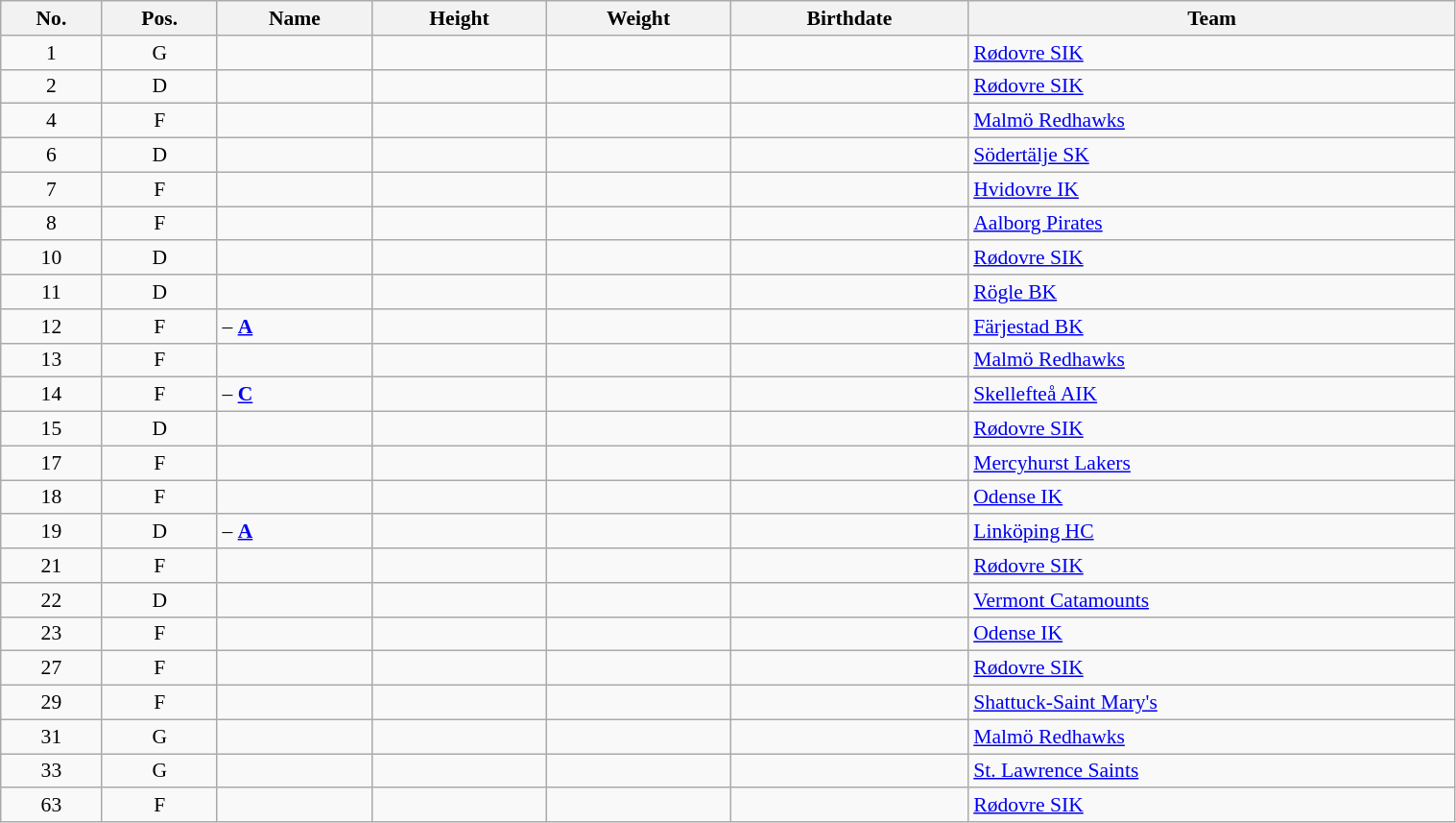<table class="wikitable sortable" width="80%" style="font-size: 90%; text-align: center;">
<tr>
<th>No.</th>
<th>Pos.</th>
<th>Name</th>
<th>Height</th>
<th>Weight</th>
<th>Birthdate</th>
<th>Team</th>
</tr>
<tr>
<td>1</td>
<td>G</td>
<td align="left"></td>
<td></td>
<td></td>
<td></td>
<td style="text-align:left;"> <a href='#'>Rødovre SIK</a></td>
</tr>
<tr>
<td>2</td>
<td>D</td>
<td align="left"></td>
<td></td>
<td></td>
<td></td>
<td style="text-align:left;"> <a href='#'>Rødovre SIK</a></td>
</tr>
<tr>
<td>4</td>
<td>F</td>
<td align="left"></td>
<td></td>
<td></td>
<td></td>
<td style="text-align:left;"> <a href='#'>Malmö Redhawks</a></td>
</tr>
<tr>
<td>6</td>
<td>D</td>
<td align="left"></td>
<td></td>
<td></td>
<td></td>
<td style="text-align:left;"> <a href='#'>Södertälje SK</a></td>
</tr>
<tr>
<td>7</td>
<td>F</td>
<td align="left"></td>
<td></td>
<td></td>
<td></td>
<td style="text-align:left;"> <a href='#'>Hvidovre IK</a></td>
</tr>
<tr>
<td>8</td>
<td>F</td>
<td align="left"></td>
<td></td>
<td></td>
<td></td>
<td style="text-align:left;"> <a href='#'>Aalborg Pirates</a></td>
</tr>
<tr>
<td>10</td>
<td>D</td>
<td align="left"></td>
<td></td>
<td></td>
<td></td>
<td style="text-align:left;"> <a href='#'>Rødovre SIK</a></td>
</tr>
<tr>
<td>11</td>
<td>D</td>
<td align="left"></td>
<td></td>
<td></td>
<td></td>
<td style="text-align:left;"> <a href='#'>Rögle BK</a></td>
</tr>
<tr>
<td>12</td>
<td>F</td>
<td align="left">  – <a href='#'><strong>A</strong></a></td>
<td></td>
<td></td>
<td></td>
<td style="text-align:left;"> <a href='#'>Färjestad BK</a></td>
</tr>
<tr>
<td>13</td>
<td>F</td>
<td align="left"></td>
<td></td>
<td></td>
<td></td>
<td style="text-align:left;"> <a href='#'>Malmö Redhawks</a></td>
</tr>
<tr>
<td>14</td>
<td>F</td>
<td align="left">  – <a href='#'><strong>C</strong></a></td>
<td></td>
<td></td>
<td></td>
<td style="text-align:left;"> <a href='#'>Skellefteå AIK</a></td>
</tr>
<tr>
<td>15</td>
<td>D</td>
<td align="left"></td>
<td></td>
<td></td>
<td></td>
<td style="text-align:left;"> <a href='#'>Rødovre SIK</a></td>
</tr>
<tr>
<td>17</td>
<td>F</td>
<td align="left"></td>
<td></td>
<td></td>
<td></td>
<td style="text-align:left;"> <a href='#'>Mercyhurst Lakers</a></td>
</tr>
<tr>
<td>18</td>
<td>F</td>
<td align="left"></td>
<td></td>
<td></td>
<td></td>
<td style="text-align:left;"> <a href='#'>Odense IK</a></td>
</tr>
<tr>
<td>19</td>
<td>D</td>
<td align="left">  – <a href='#'><strong>A</strong></a></td>
<td></td>
<td></td>
<td></td>
<td style="text-align:left;"> <a href='#'>Linköping HC</a></td>
</tr>
<tr>
<td>21</td>
<td>F</td>
<td align="left"></td>
<td></td>
<td></td>
<td></td>
<td style="text-align:left;"> <a href='#'>Rødovre SIK</a></td>
</tr>
<tr>
<td>22</td>
<td>D</td>
<td align="left"></td>
<td></td>
<td></td>
<td></td>
<td style="text-align:left;"> <a href='#'>Vermont Catamounts</a></td>
</tr>
<tr>
<td>23</td>
<td>F</td>
<td align="left"></td>
<td></td>
<td></td>
<td></td>
<td style="text-align:left;"> <a href='#'>Odense IK</a></td>
</tr>
<tr>
<td>27</td>
<td>F</td>
<td align="left"></td>
<td></td>
<td></td>
<td></td>
<td style="text-align:left;"> <a href='#'>Rødovre SIK</a></td>
</tr>
<tr>
<td>29</td>
<td>F</td>
<td align="left"></td>
<td></td>
<td></td>
<td></td>
<td style="text-align:left;"> <a href='#'>Shattuck-Saint Mary's</a></td>
</tr>
<tr>
<td>31</td>
<td>G</td>
<td align="left"></td>
<td></td>
<td></td>
<td></td>
<td style="text-align:left;"> <a href='#'>Malmö Redhawks</a></td>
</tr>
<tr>
<td>33</td>
<td>G</td>
<td align="left"></td>
<td></td>
<td></td>
<td></td>
<td style="text-align:left;"> <a href='#'>St. Lawrence Saints</a></td>
</tr>
<tr>
<td>63</td>
<td>F</td>
<td align="left"></td>
<td></td>
<td></td>
<td></td>
<td style="text-align:left;"> <a href='#'>Rødovre SIK</a></td>
</tr>
</table>
